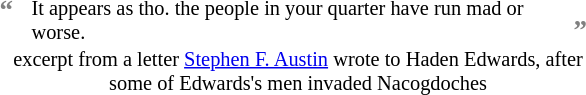<table class="toccolours" style="float: right; margin-left: 1em; margin-right: 0em; font-size: 85%; color:black; width:30em; max-width: 40%;" cellspacing="0">
<tr>
<td style="text-align: left; font-family:'Times New Roman',serif; font-weight:bold; padding:0px 5px; vertical-align: top; font-size: large; color: gray;">“</td>
<td>It appears as tho. the people in your quarter have run mad or worse.</td>
<td style="text-align: left; font-family:'Times New Roman',serif; font-weight:bold; padding:0px 5px; vertical-align: bottom; font-size: large; color: gray">”</td>
</tr>
<tr>
<td colspan=3 style="text-align: center;">excerpt from a letter <a href='#'>Stephen F. Austin</a> wrote to Haden Edwards, after some of Edwards's men invaded Nacogdoches</td>
</tr>
</table>
